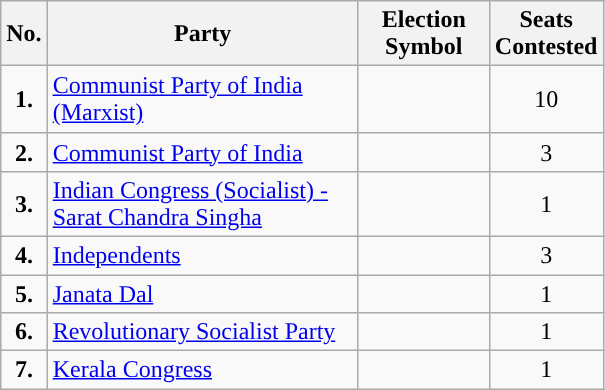<table class="wikitable">
<tr>
<th scope="col" style="width:4px;">No.</th>
<th scope="col" style="width:200px;">Party</th>
<th scope="col" style="width:80px;">Election Symbol</th>
<th scope="col" style="width:60px;">Seats Contested</th>
</tr>
<tr style="height: 45px;">
<td style="text-align:center; background:"><strong>1.</strong></td>
<td><a href='#'>Communist Party of India (Marxist)</a></td>
<td></td>
<td style="text-align:center;">10</td>
</tr>
<tr style="height: 4px;">
<td style="text-align:center; background:"><strong>2.</strong></td>
<td><a href='#'>Communist Party of India</a></td>
<td></td>
<td style="text-align:center;">3</td>
</tr>
<tr>
<td style="text-align:center; background:"><strong>3.</strong></td>
<td><a href='#'>Indian Congress (Socialist) - Sarat Chandra Singha</a></td>
<td style="text-align:center;"></td>
<td style="text-align:center;">1</td>
</tr>
<tr>
<td style="text-align:center; background:"><strong>4.</strong></td>
<td><a href='#'> 
Independents</a></td>
<td style="text-align:center;"></td>
<td style="text-align:center;">3</td>
</tr>
<tr>
<td style="text-align:center; background:"><strong>5.</strong></td>
<td><a href='#'>Janata Dal</a></td>
<td style="text-align:center;"></td>
<td style="text-align:center;">1</td>
</tr>
<tr>
<td style="text-align:center; background:"><strong>6.</strong></td>
<td><a href='#'>Revolutionary Socialist Party</a></td>
<td style="text-align:center;"></td>
<td style="text-align:center;">1</td>
</tr>
<tr style="height: 4px;">
<td style="text-align:center; background:"><strong>7.</strong></td>
<td><a href='#'>Kerala Congress</a></td>
<td style="text-align:center;"></td>
<td style="text-align:center;">1</td>
</tr>
</table>
